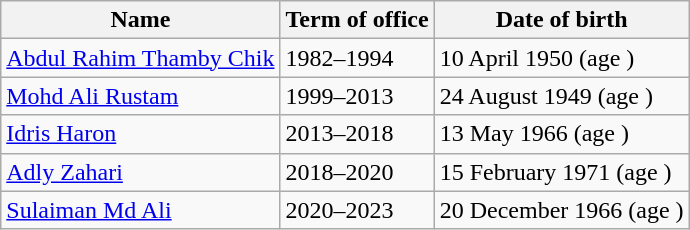<table class=wikitable>
<tr>
<th>Name</th>
<th>Term of office</th>
<th>Date of birth</th>
</tr>
<tr>
<td><a href='#'>Abdul Rahim Thamby Chik</a></td>
<td>1982–1994</td>
<td>10 April 1950 (age )</td>
</tr>
<tr>
<td><a href='#'>Mohd Ali Rustam</a></td>
<td>1999–2013</td>
<td>24 August 1949 (age )</td>
</tr>
<tr>
<td><a href='#'>Idris Haron</a></td>
<td>2013–2018</td>
<td>13 May 1966 (age )</td>
</tr>
<tr>
<td><a href='#'>Adly Zahari</a></td>
<td>2018–2020</td>
<td>15 February 1971 (age )</td>
</tr>
<tr>
<td><a href='#'>Sulaiman Md Ali</a></td>
<td>2020–2023</td>
<td>20 December 1966 (age )</td>
</tr>
</table>
